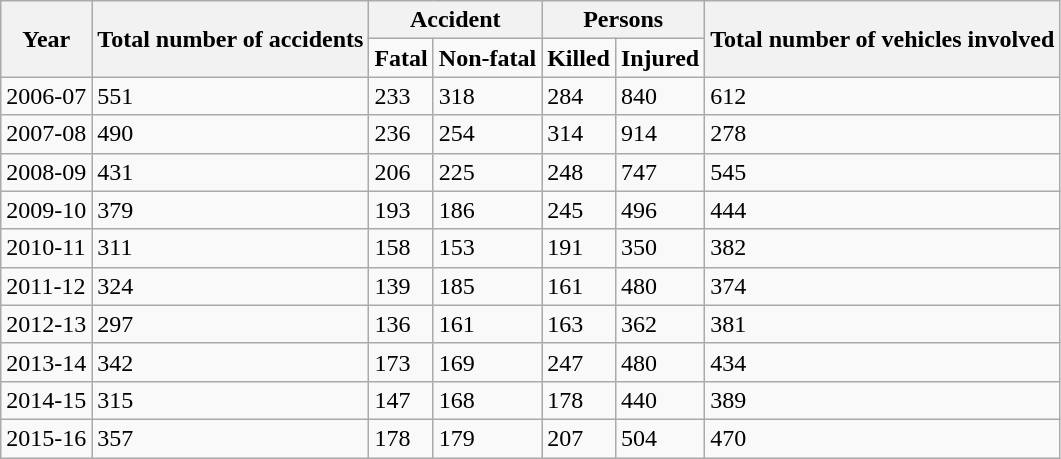<table class="wikitable">
<tr>
<th rowspan="2">Year</th>
<th rowspan="2">Total number of accidents</th>
<th colspan="2">Accident</th>
<th colspan="2">Persons</th>
<th rowspan="2">Total number of vehicles involved</th>
</tr>
<tr>
<td><strong>Fatal</strong></td>
<td><strong>Non-fatal</strong></td>
<td><strong>Killed</strong></td>
<td><strong>Injured</strong></td>
</tr>
<tr>
<td>2006-07</td>
<td>551</td>
<td>233</td>
<td>318</td>
<td>284</td>
<td>840</td>
<td>612</td>
</tr>
<tr>
<td>2007-08</td>
<td>490</td>
<td>236</td>
<td>254</td>
<td>314</td>
<td>914</td>
<td>278</td>
</tr>
<tr>
<td>2008-09</td>
<td>431</td>
<td>206</td>
<td>225</td>
<td>248</td>
<td>747</td>
<td>545</td>
</tr>
<tr>
<td>2009-10</td>
<td>379</td>
<td>193</td>
<td>186</td>
<td>245</td>
<td>496</td>
<td>444</td>
</tr>
<tr>
<td>2010-11</td>
<td>311</td>
<td>158</td>
<td>153</td>
<td>191</td>
<td>350</td>
<td>382</td>
</tr>
<tr>
<td>2011-12</td>
<td>324</td>
<td>139</td>
<td>185</td>
<td>161</td>
<td>480</td>
<td>374</td>
</tr>
<tr>
<td>2012-13</td>
<td>297</td>
<td>136</td>
<td>161</td>
<td>163</td>
<td>362</td>
<td>381</td>
</tr>
<tr>
<td>2013-14</td>
<td>342</td>
<td>173</td>
<td>169</td>
<td>247</td>
<td>480</td>
<td>434</td>
</tr>
<tr>
<td>2014-15</td>
<td>315</td>
<td>147</td>
<td>168</td>
<td>178</td>
<td>440</td>
<td>389</td>
</tr>
<tr>
<td>2015-16</td>
<td>357</td>
<td>178</td>
<td>179</td>
<td>207</td>
<td>504</td>
<td>470</td>
</tr>
</table>
